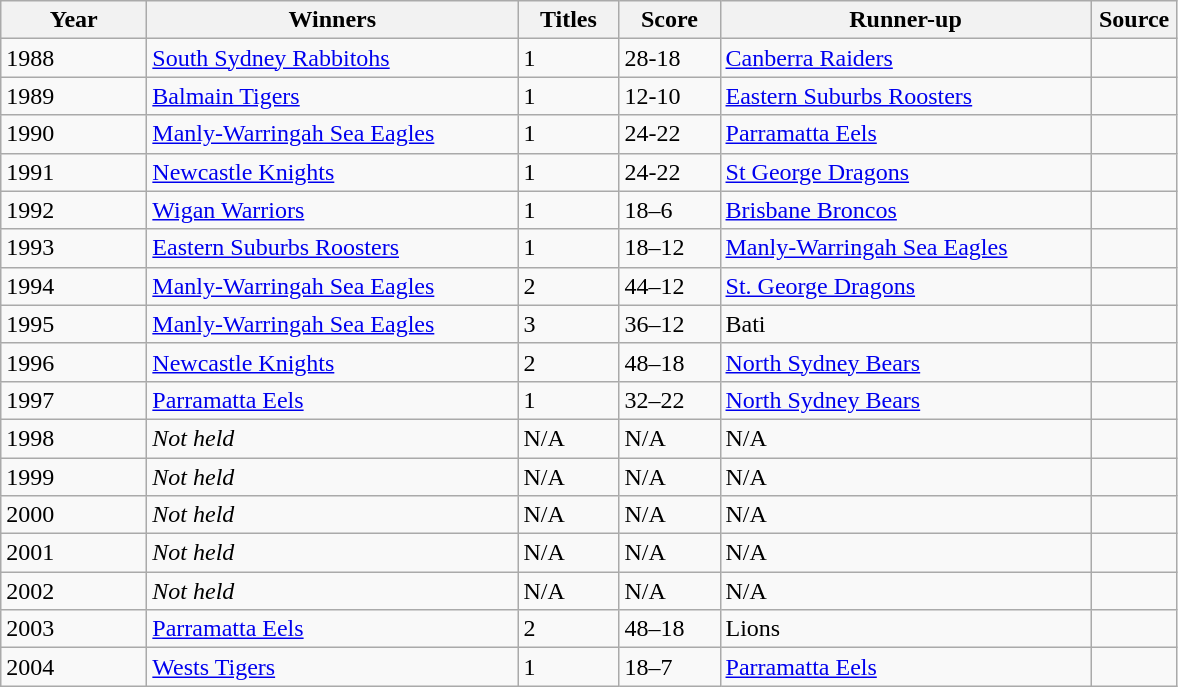<table class="wikitable sortable">
<tr>
<th width=90>Year</th>
<th width=240>Winners</th>
<th width=60>Titles</th>
<th width=60>Score</th>
<th width=240>Runner-up</th>
<th width=50 class="unsortable">Source</th>
</tr>
<tr>
<td>1988</td>
<td> <a href='#'>South Sydney Rabbitohs</a></td>
<td>1</td>
<td>28-18</td>
<td> <a href='#'>Canberra Raiders</a></td>
<td></td>
</tr>
<tr>
<td>1989</td>
<td> <a href='#'>Balmain Tigers</a></td>
<td>1</td>
<td>12-10</td>
<td> <a href='#'>Eastern Suburbs Roosters</a></td>
<td></td>
</tr>
<tr>
<td>1990</td>
<td> <a href='#'>Manly-Warringah Sea Eagles</a></td>
<td>1</td>
<td>24-22</td>
<td> <a href='#'>Parramatta Eels</a></td>
<td></td>
</tr>
<tr>
<td>1991</td>
<td> <a href='#'>Newcastle Knights</a></td>
<td>1</td>
<td>24-22</td>
<td> <a href='#'>St George Dragons</a></td>
<td></td>
</tr>
<tr>
<td>1992</td>
<td> <a href='#'>Wigan Warriors</a></td>
<td>1</td>
<td>18–6</td>
<td> <a href='#'>Brisbane Broncos</a></td>
<td></td>
</tr>
<tr>
<td>1993</td>
<td> <a href='#'>Eastern Suburbs Roosters</a></td>
<td>1</td>
<td>18–12</td>
<td> <a href='#'>Manly-Warringah Sea Eagles</a></td>
<td></td>
</tr>
<tr>
<td>1994</td>
<td> <a href='#'>Manly-Warringah Sea Eagles</a></td>
<td>2</td>
<td>44–12</td>
<td> <a href='#'>St. George Dragons</a></td>
<td></td>
</tr>
<tr>
<td>1995</td>
<td> <a href='#'>Manly-Warringah Sea Eagles</a></td>
<td>3</td>
<td>36–12</td>
<td> Bati</td>
<td></td>
</tr>
<tr>
<td>1996</td>
<td> <a href='#'>Newcastle Knights</a></td>
<td>2</td>
<td>48–18</td>
<td> <a href='#'>North Sydney Bears</a></td>
<td></td>
</tr>
<tr>
<td>1997</td>
<td> <a href='#'>Parramatta Eels</a></td>
<td>1</td>
<td>32–22</td>
<td> <a href='#'>North Sydney Bears</a></td>
<td></td>
</tr>
<tr>
<td>1998</td>
<td><span><em>Not held</em></span></td>
<td><span>N/A</span></td>
<td><span>N/A</span></td>
<td><span>N/A</span></td>
<td></td>
</tr>
<tr>
<td>1999</td>
<td><span><em>Not held</em></span></td>
<td><span>N/A</span></td>
<td><span>N/A</span></td>
<td><span>N/A</span></td>
<td></td>
</tr>
<tr>
<td>2000</td>
<td><span><em>Not held</em></span></td>
<td><span>N/A</span></td>
<td><span>N/A</span></td>
<td><span>N/A</span></td>
<td></td>
</tr>
<tr>
<td>2001</td>
<td><span><em>Not held</em></span></td>
<td><span>N/A</span></td>
<td><span>N/A</span></td>
<td><span>N/A</span></td>
<td></td>
</tr>
<tr>
<td>2002</td>
<td><span><em>Not held</em></span></td>
<td><span>N/A</span></td>
<td><span>N/A</span></td>
<td><span>N/A</span></td>
<td></td>
</tr>
<tr>
<td>2003</td>
<td> <a href='#'>Parramatta Eels</a></td>
<td>2</td>
<td>48–18</td>
<td> Lions</td>
<td></td>
</tr>
<tr>
<td>2004</td>
<td> <a href='#'>Wests Tigers</a></td>
<td>1</td>
<td>18–7</td>
<td> <a href='#'>Parramatta Eels</a></td>
<td></td>
</tr>
</table>
